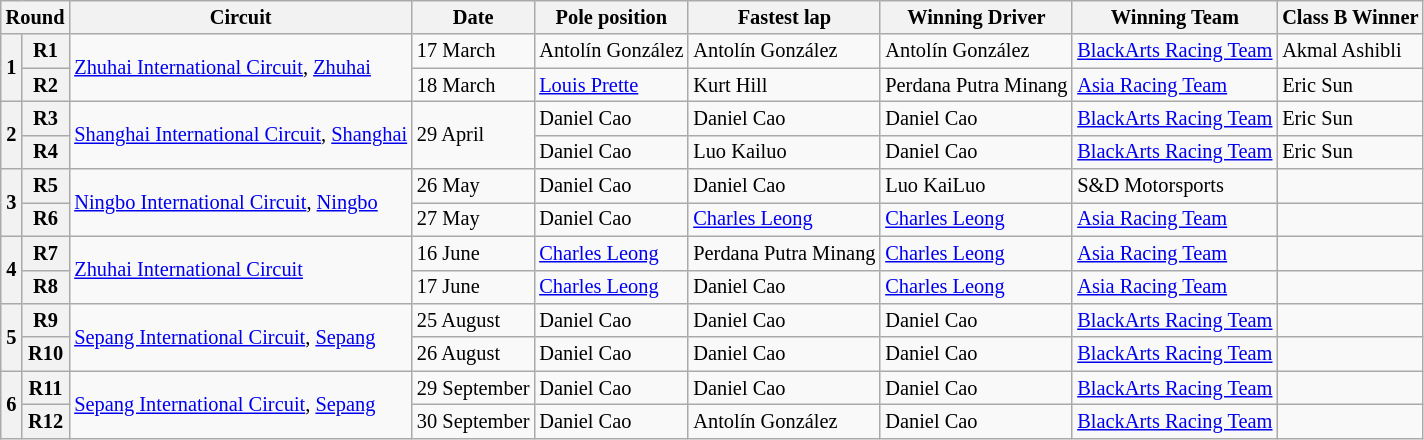<table class="wikitable" style="font-size: 85%">
<tr>
<th colspan=2>Round</th>
<th>Circuit</th>
<th>Date</th>
<th>Pole position</th>
<th>Fastest lap</th>
<th>Winning Driver</th>
<th>Winning Team</th>
<th>Class B Winner</th>
</tr>
<tr>
<th rowspan=2>1</th>
<th>R1</th>
<td rowspan=2> <a href='#'>Zhuhai International Circuit</a>, <a href='#'>Zhuhai</a></td>
<td>17 March</td>
<td> Antolín González</td>
<td> Antolín González</td>
<td> Antolín González</td>
<td> <a href='#'>BlackArts Racing Team</a></td>
<td> Akmal Ashibli</td>
</tr>
<tr>
<th>R2</th>
<td>18 March</td>
<td> <a href='#'>Louis Prette</a></td>
<td> Kurt Hill</td>
<td> Perdana Putra Minang</td>
<td> <a href='#'>Asia Racing Team</a></td>
<td> Eric Sun</td>
</tr>
<tr>
<th rowspan=2>2</th>
<th>R3</th>
<td rowspan=2> <a href='#'>Shanghai International Circuit</a>, <a href='#'>Shanghai</a></td>
<td rowspan=2>29 April</td>
<td> Daniel Cao</td>
<td> Daniel Cao</td>
<td> Daniel Cao</td>
<td> <a href='#'>BlackArts Racing Team</a></td>
<td> Eric Sun</td>
</tr>
<tr>
<th>R4</th>
<td> Daniel Cao</td>
<td> Luo Kailuo</td>
<td> Daniel Cao</td>
<td> <a href='#'>BlackArts Racing Team</a></td>
<td> Eric Sun</td>
</tr>
<tr>
<th rowspan=2>3</th>
<th>R5</th>
<td rowspan=2> <a href='#'>Ningbo International Circuit</a>, <a href='#'>Ningbo</a></td>
<td>26 May</td>
<td> Daniel Cao</td>
<td> Daniel Cao</td>
<td> Luo KaiLuo</td>
<td> S&D Motorsports</td>
<td></td>
</tr>
<tr>
<th>R6</th>
<td>27 May</td>
<td> Daniel Cao</td>
<td> <a href='#'>Charles Leong</a></td>
<td> <a href='#'>Charles Leong</a></td>
<td> <a href='#'>Asia Racing Team</a></td>
<td></td>
</tr>
<tr>
<th rowspan=2>4</th>
<th>R7</th>
<td rowspan=2> <a href='#'>Zhuhai International Circuit</a></td>
<td>16 June</td>
<td> <a href='#'>Charles Leong</a></td>
<td> Perdana Putra Minang</td>
<td> <a href='#'>Charles Leong</a></td>
<td> <a href='#'>Asia Racing Team</a></td>
<td></td>
</tr>
<tr>
<th>R8</th>
<td>17 June</td>
<td> <a href='#'>Charles Leong</a></td>
<td> Daniel Cao</td>
<td> <a href='#'>Charles Leong</a></td>
<td> <a href='#'>Asia Racing Team</a></td>
<td></td>
</tr>
<tr>
<th rowspan=2>5</th>
<th>R9</th>
<td rowspan=2> <a href='#'>Sepang International Circuit</a>, <a href='#'>Sepang</a></td>
<td>25 August</td>
<td> Daniel Cao</td>
<td> Daniel Cao</td>
<td> Daniel Cao</td>
<td> <a href='#'>BlackArts Racing Team</a></td>
<td></td>
</tr>
<tr>
<th>R10</th>
<td>26 August</td>
<td> Daniel Cao</td>
<td> Daniel Cao</td>
<td> Daniel Cao</td>
<td> <a href='#'>BlackArts Racing Team</a></td>
<td></td>
</tr>
<tr>
<th rowspan=2>6</th>
<th>R11</th>
<td rowspan=2> <a href='#'>Sepang International Circuit</a>, <a href='#'>Sepang</a></td>
<td>29 September</td>
<td> Daniel Cao</td>
<td> Daniel Cao</td>
<td> Daniel Cao</td>
<td> <a href='#'>BlackArts Racing Team</a></td>
<td></td>
</tr>
<tr>
<th>R12</th>
<td>30 September</td>
<td> Daniel Cao</td>
<td> Antolín González</td>
<td> Daniel Cao</td>
<td> <a href='#'>BlackArts Racing Team</a></td>
<td></td>
</tr>
</table>
